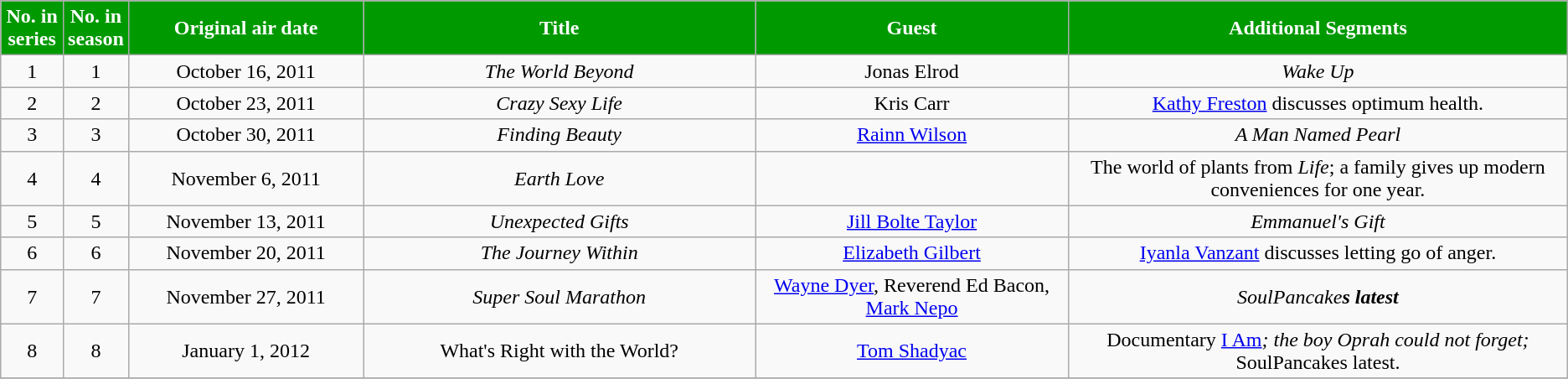<table class="wikitable plainrowheaders" style="text-align:center;">
<tr>
<th scope="col" style="background-color: #090; color: #FFFFFF;" width=4%>No. in<br>series</th>
<th scope="col" style="background-color: #090; color: #FFFFFF;" width=4%>No. in<br>season</th>
<th scope="col" style="background-color: #090; color: #FFFFFF;" width=15%>Original air date</th>
<th scope="col" style="background-color: #090; color: #FFFFFF;" width=25%>Title</th>
<th scope="col" style="background-color: #090; color: #FFFFFF;" width=20%>Guest</th>
<th scope="col" style="background-color: #090; color: #FFFFFF;">Additional Segments</th>
</tr>
<tr>
<td>1</td>
<td>1</td>
<td>October 16, 2011</td>
<td><em>The World Beyond</em></td>
<td>Jonas Elrod</td>
<td><em>Wake Up</em></td>
</tr>
<tr>
<td>2</td>
<td>2</td>
<td>October 23, 2011</td>
<td><em>Crazy Sexy Life</em></td>
<td>Kris Carr</td>
<td><a href='#'>Kathy Freston</a> discusses optimum health.</td>
</tr>
<tr>
<td>3</td>
<td>3</td>
<td>October 30, 2011</td>
<td><em>Finding Beauty</em></td>
<td><a href='#'>Rainn Wilson</a></td>
<td><em>A Man Named Pearl</em></td>
</tr>
<tr>
<td>4</td>
<td>4</td>
<td>November 6, 2011</td>
<td><em>Earth Love</em></td>
<td></td>
<td>The world of plants from <em>Life</em>; a family gives up modern conveniences for one year.</td>
</tr>
<tr>
<td>5</td>
<td>5</td>
<td>November 13, 2011</td>
<td><em>Unexpected Gifts</em></td>
<td><a href='#'>Jill Bolte Taylor</a></td>
<td><em>Emmanuel's Gift</em></td>
</tr>
<tr>
<td>6</td>
<td>6</td>
<td>November 20, 2011</td>
<td><em>The Journey Within</em></td>
<td><a href='#'>Elizabeth Gilbert</a></td>
<td><a href='#'>Iyanla Vanzant</a> discusses letting go of anger.</td>
</tr>
<tr>
<td>7</td>
<td>7</td>
<td>November 27, 2011</td>
<td><em>Super Soul Marathon</em></td>
<td><a href='#'>Wayne Dyer</a>, Reverend Ed Bacon, <a href='#'>Mark Nepo</a></td>
<td><em>SoulPancake<strong>s latest</td>
</tr>
<tr>
<td>8</td>
<td>8</td>
<td>January 1, 2012</td>
<td></em>What's Right with the World?<em></td>
<td><a href='#'>Tom Shadyac</a></td>
<td>Documentary </em><a href='#'>I Am</a><em>; the boy Oprah could not forget; </em>SoulPancake</strong>s latest.</td>
</tr>
<tr>
</tr>
</table>
